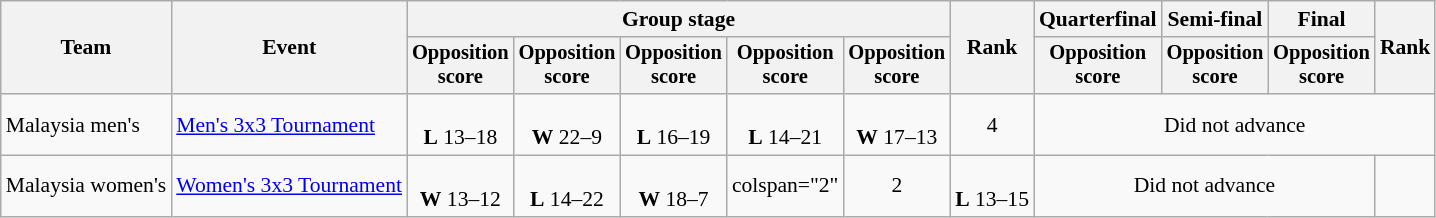<table class="wikitable" style="font-size:90%;text-align:center">
<tr>
<th rowspan="2">Team</th>
<th rowspan="2">Event</th>
<th colspan="5">Group stage</th>
<th rowspan="2">Rank</th>
<th>Quarterfinal</th>
<th>Semi-final</th>
<th>Final</th>
<th rowspan="2">Rank</th>
</tr>
<tr style=font-size:95%>
<th>Opposition<br> score</th>
<th>Opposition<br> score</th>
<th>Opposition<br> score</th>
<th>Opposition<br> score</th>
<th>Opposition<br> score</th>
<th>Opposition<br> score</th>
<th>Opposition<br> score</th>
<th>Opposition<br> score</th>
</tr>
<tr>
<td align="left">Malaysia men's</td>
<td align="left"><a href='#'>Men's 3x3 Tournament</a></td>
<td><br><strong>L</strong> 13–18</td>
<td><br><strong>W</strong> 22–9</td>
<td><br><strong>L</strong> 16–19</td>
<td><br><strong>L</strong> 14–21</td>
<td><br><strong>W</strong> 17–13</td>
<td>4</td>
<td colspan="4">Did not advance</td>
</tr>
<tr>
<td align="left">Malaysia women's</td>
<td align="left"><a href='#'>Women's 3x3 Tournament</a></td>
<td><br><strong>W</strong> 13–12</td>
<td><br><strong>L</strong> 14–22</td>
<td><br><strong>W</strong> 18–7</td>
<td>colspan="2" </td>
<td>2 <strong></strong></td>
<td><br><strong>L</strong> 13–15</td>
<td colspan="3">Did not advance</td>
</tr>
</table>
